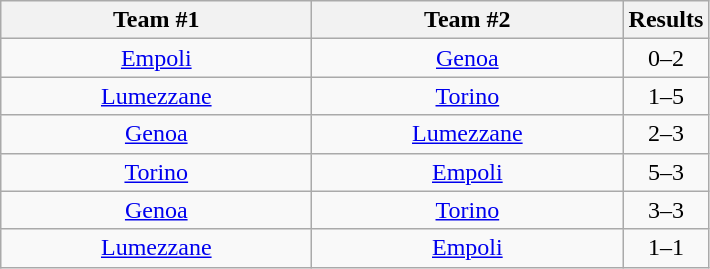<table class="wikitable" style="text-align:center">
<tr>
<th width=200>Team #1</th>
<th width=200>Team #2</th>
<th width=50>Results</th>
</tr>
<tr>
<td><a href='#'>Empoli</a></td>
<td><a href='#'>Genoa</a></td>
<td>0–2</td>
</tr>
<tr>
<td><a href='#'>Lumezzane</a></td>
<td><a href='#'>Torino</a></td>
<td>1–5</td>
</tr>
<tr>
<td><a href='#'>Genoa</a></td>
<td><a href='#'>Lumezzane</a></td>
<td>2–3</td>
</tr>
<tr>
<td><a href='#'>Torino</a></td>
<td><a href='#'>Empoli</a></td>
<td>5–3</td>
</tr>
<tr>
<td><a href='#'>Genoa</a></td>
<td><a href='#'>Torino</a></td>
<td>3–3</td>
</tr>
<tr>
<td><a href='#'>Lumezzane</a></td>
<td><a href='#'>Empoli</a></td>
<td>1–1</td>
</tr>
</table>
